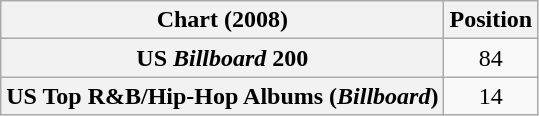<table class="wikitable sortable plainrowheaders" style="text-align:center">
<tr>
<th scope="col">Chart (2008)</th>
<th scope="col">Position</th>
</tr>
<tr>
<th scope="row">US <em>Billboard</em> 200</th>
<td>84</td>
</tr>
<tr>
<th scope="row">US Top R&B/Hip-Hop Albums (<em>Billboard</em>)</th>
<td>14</td>
</tr>
</table>
